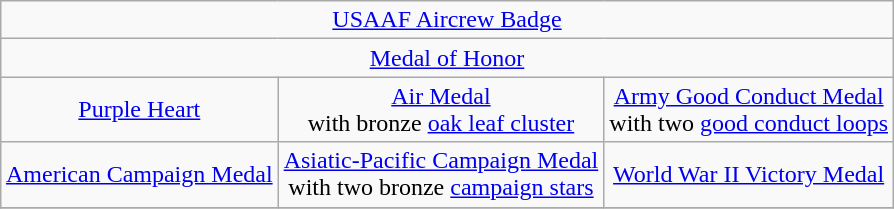<table class="wikitable" style="margin:1em auto; text-align:center;">
<tr>
<td colspan="3"><a href='#'>USAAF Aircrew Badge</a></td>
</tr>
<tr>
<td colspan="3"><a href='#'>Medal of Honor</a></td>
</tr>
<tr>
<td><a href='#'>Purple Heart</a></td>
<td><a href='#'>Air Medal</a><br>with bronze <a href='#'>oak leaf cluster</a></td>
<td><a href='#'>Army Good Conduct Medal</a><br>with two <a href='#'>good conduct loops</a></td>
</tr>
<tr>
<td><a href='#'>American Campaign Medal</a></td>
<td><a href='#'>Asiatic-Pacific Campaign Medal</a><br>with two bronze <a href='#'>campaign stars</a></td>
<td><a href='#'>World War II Victory Medal</a></td>
</tr>
<tr>
</tr>
</table>
